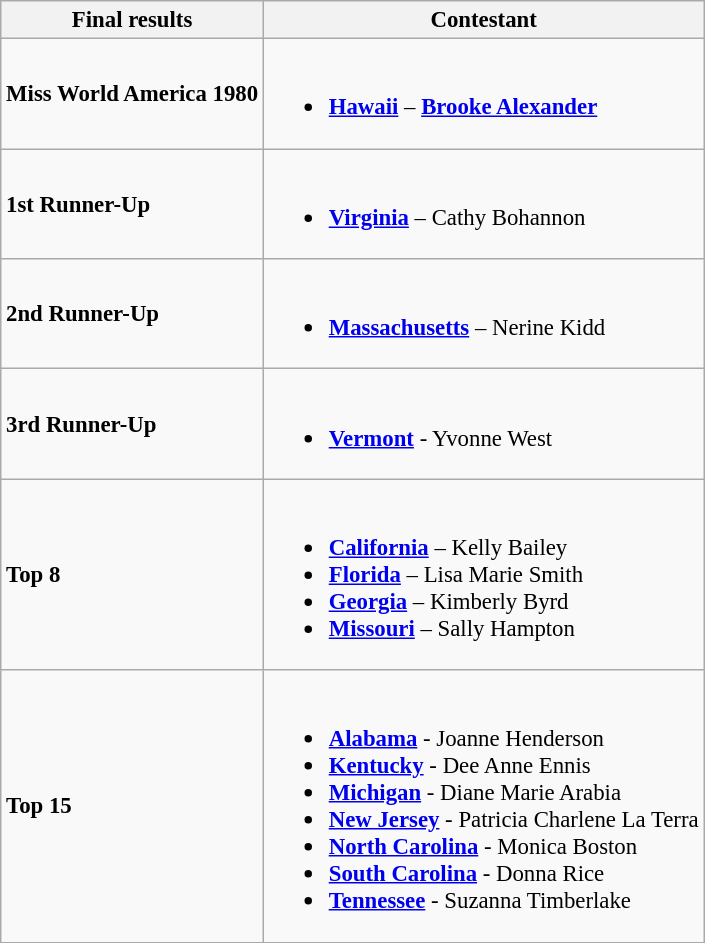<table class="wikitable sortable" style="font-size: 95%;">
<tr>
<th>Final results</th>
<th>Contestant</th>
</tr>
<tr>
<td><strong>Miss World America 1980</strong></td>
<td><br><ul><li><strong> <a href='#'>Hawaii</a></strong> – <strong><a href='#'>Brooke Alexander</a></strong></li></ul></td>
</tr>
<tr>
<td><strong>1st Runner-Up</strong></td>
<td><br><ul><li><strong> <a href='#'>Virginia</a></strong> – Cathy Bohannon</li></ul></td>
</tr>
<tr>
<td><strong>2nd Runner-Up</strong></td>
<td><br><ul><li><strong> <a href='#'>Massachusetts</a></strong> – Nerine Kidd</li></ul></td>
</tr>
<tr>
<td><strong>3rd Runner-Up</strong></td>
<td><br><ul><li><strong> <a href='#'>Vermont</a></strong> - Yvonne West</li></ul></td>
</tr>
<tr>
<td><strong>Top 8</strong></td>
<td><br><ul><li><strong> <a href='#'>California</a></strong> – Kelly Bailey</li><li><strong> <a href='#'>Florida</a></strong> – Lisa Marie Smith</li><li><strong> <a href='#'>Georgia</a></strong> – Kimberly Byrd</li><li><strong> <a href='#'>Missouri</a></strong> – Sally Hampton</li></ul></td>
</tr>
<tr>
<td><strong>Top 15</strong></td>
<td><br><ul><li><strong> <a href='#'>Alabama</a></strong> - Joanne Henderson</li><li><strong> <a href='#'>Kentucky</a></strong> - Dee Anne Ennis</li><li><strong> <a href='#'>Michigan</a></strong> - Diane Marie Arabia</li><li><strong> <a href='#'>New Jersey</a></strong> - Patricia Charlene La Terra</li><li><strong> <a href='#'>North Carolina</a></strong> - Monica Boston</li><li><strong> <a href='#'>South Carolina</a></strong> - Donna Rice</li><li><strong> <a href='#'>Tennessee</a></strong> - Suzanna Timberlake</li></ul></td>
</tr>
</table>
